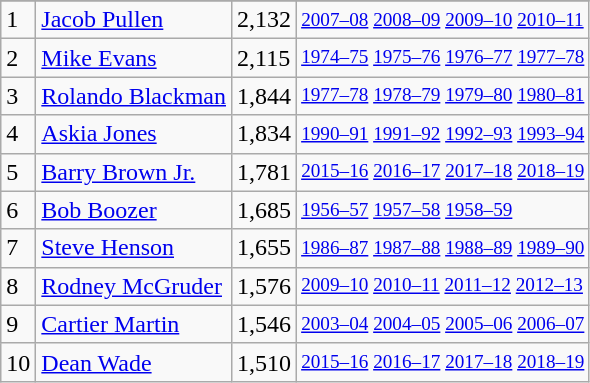<table class="wikitable">
<tr>
</tr>
<tr>
<td>1</td>
<td><a href='#'>Jacob Pullen</a></td>
<td>2,132</td>
<td style="font-size:80%;"><a href='#'>2007–08</a> <a href='#'>2008–09</a> <a href='#'>2009–10</a> <a href='#'>2010–11</a></td>
</tr>
<tr>
<td>2</td>
<td><a href='#'>Mike Evans</a></td>
<td>2,115</td>
<td style="font-size:80%;"><a href='#'>1974–75</a> <a href='#'>1975–76</a> <a href='#'>1976–77</a> <a href='#'>1977–78</a></td>
</tr>
<tr>
<td>3</td>
<td><a href='#'>Rolando Blackman</a></td>
<td>1,844</td>
<td style="font-size:80%;"><a href='#'>1977–78</a> <a href='#'>1978–79</a> <a href='#'>1979–80</a> <a href='#'>1980–81</a></td>
</tr>
<tr>
<td>4</td>
<td><a href='#'>Askia Jones</a></td>
<td>1,834</td>
<td style="font-size:80%;"><a href='#'>1990–91</a> <a href='#'>1991–92</a> <a href='#'>1992–93</a> <a href='#'>1993–94</a></td>
</tr>
<tr>
<td>5</td>
<td><a href='#'>Barry Brown Jr.</a></td>
<td>1,781</td>
<td style="font-size:80%;"><a href='#'>2015–16</a> <a href='#'>2016–17</a> <a href='#'>2017–18</a> <a href='#'>2018–19</a></td>
</tr>
<tr>
<td>6</td>
<td><a href='#'>Bob Boozer</a></td>
<td>1,685</td>
<td style="font-size:80%;"><a href='#'>1956–57</a> <a href='#'>1957–58</a> <a href='#'>1958–59</a></td>
</tr>
<tr>
<td>7</td>
<td><a href='#'>Steve Henson</a></td>
<td>1,655</td>
<td style="font-size:80%;"><a href='#'>1986–87</a> <a href='#'>1987–88</a> <a href='#'>1988–89</a> <a href='#'>1989–90</a></td>
</tr>
<tr>
<td>8</td>
<td><a href='#'>Rodney McGruder</a></td>
<td>1,576</td>
<td style="font-size:80%;"><a href='#'>2009–10</a> <a href='#'>2010–11</a> <a href='#'>2011–12</a> <a href='#'>2012–13</a></td>
</tr>
<tr>
<td>9</td>
<td><a href='#'>Cartier Martin</a></td>
<td>1,546</td>
<td style="font-size:80%;"><a href='#'>2003–04</a> <a href='#'>2004–05</a> <a href='#'>2005–06</a> <a href='#'>2006–07</a></td>
</tr>
<tr>
<td>10</td>
<td><a href='#'>Dean Wade</a></td>
<td>1,510</td>
<td style="font-size:80%;"><a href='#'>2015–16</a> <a href='#'>2016–17</a> <a href='#'>2017–18</a> <a href='#'>2018–19</a></td>
</tr>
</table>
